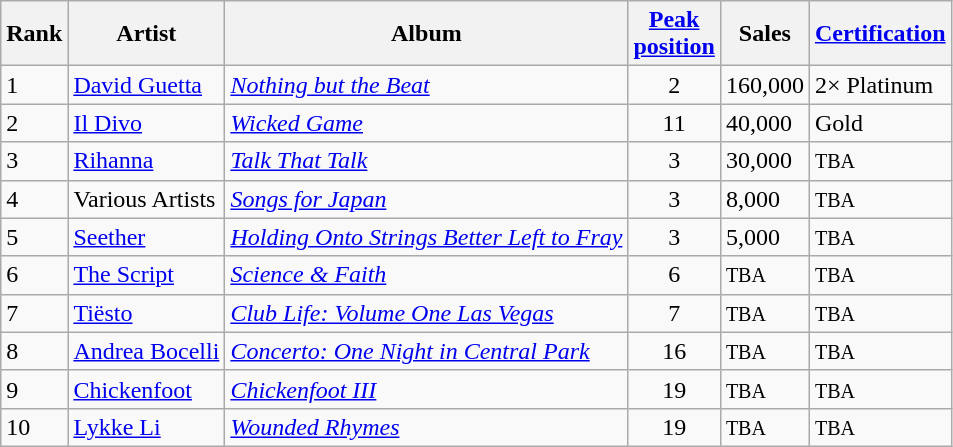<table class="wikitable sortable">
<tr>
<th>Rank</th>
<th>Artist</th>
<th>Album</th>
<th><a href='#'>Peak<br>position</a></th>
<th>Sales</th>
<th><a href='#'>Certification</a></th>
</tr>
<tr>
<td>1</td>
<td><a href='#'>David Guetta</a></td>
<td><em><a href='#'>Nothing but the Beat</a></em></td>
<td style="text-align:center;">2</td>
<td>160,000</td>
<td>2× Platinum</td>
</tr>
<tr>
<td>2</td>
<td><a href='#'>Il Divo</a></td>
<td><em><a href='#'>Wicked Game</a></em></td>
<td style="text-align:center;">11</td>
<td>40,000</td>
<td>Gold</td>
</tr>
<tr>
<td>3</td>
<td><a href='#'>Rihanna</a></td>
<td><em><a href='#'>Talk That Talk</a></em></td>
<td style="text-align:center;">3</td>
<td>30,000</td>
<td><span><small>TBA</small></span></td>
</tr>
<tr>
<td>4</td>
<td>Various Artists</td>
<td><em><a href='#'>Songs for Japan</a></em></td>
<td style="text-align:center;">3</td>
<td>8,000</td>
<td><span><small>TBA</small></span></td>
</tr>
<tr>
<td>5</td>
<td><a href='#'>Seether</a></td>
<td><em><a href='#'>Holding Onto Strings Better Left to Fray</a></em></td>
<td style="text-align:center;">3</td>
<td>5,000</td>
<td><span><small>TBA</small></span></td>
</tr>
<tr>
<td>6</td>
<td><a href='#'>The Script</a></td>
<td><em><a href='#'>Science & Faith</a></em></td>
<td style="text-align:center;">6</td>
<td><span><small>TBA</small></span></td>
<td><span><small>TBA</small></span></td>
</tr>
<tr>
<td>7</td>
<td><a href='#'>Tiësto</a></td>
<td><em><a href='#'>Club Life: Volume One Las Vegas</a></em></td>
<td style="text-align:center;">7</td>
<td><span><small>TBA</small></span></td>
<td><span><small>TBA</small></span></td>
</tr>
<tr>
<td>8</td>
<td><a href='#'>Andrea Bocelli</a></td>
<td><em><a href='#'>Concerto: One Night in Central Park</a></em></td>
<td style="text-align:center;">16</td>
<td><span><small>TBA</small></span></td>
<td><span><small>TBA</small></span></td>
</tr>
<tr>
<td>9</td>
<td><a href='#'>Chickenfoot</a></td>
<td><em><a href='#'>Chickenfoot III</a></em></td>
<td style="text-align:center;">19</td>
<td><span><small>TBA</small></span></td>
<td><span><small>TBA</small></span></td>
</tr>
<tr>
<td>10</td>
<td><a href='#'>Lykke Li</a></td>
<td><em><a href='#'>Wounded Rhymes</a></em></td>
<td style="text-align:center;">19</td>
<td><span><small>TBA</small></span></td>
<td><span><small>TBA</small></span></td>
</tr>
</table>
